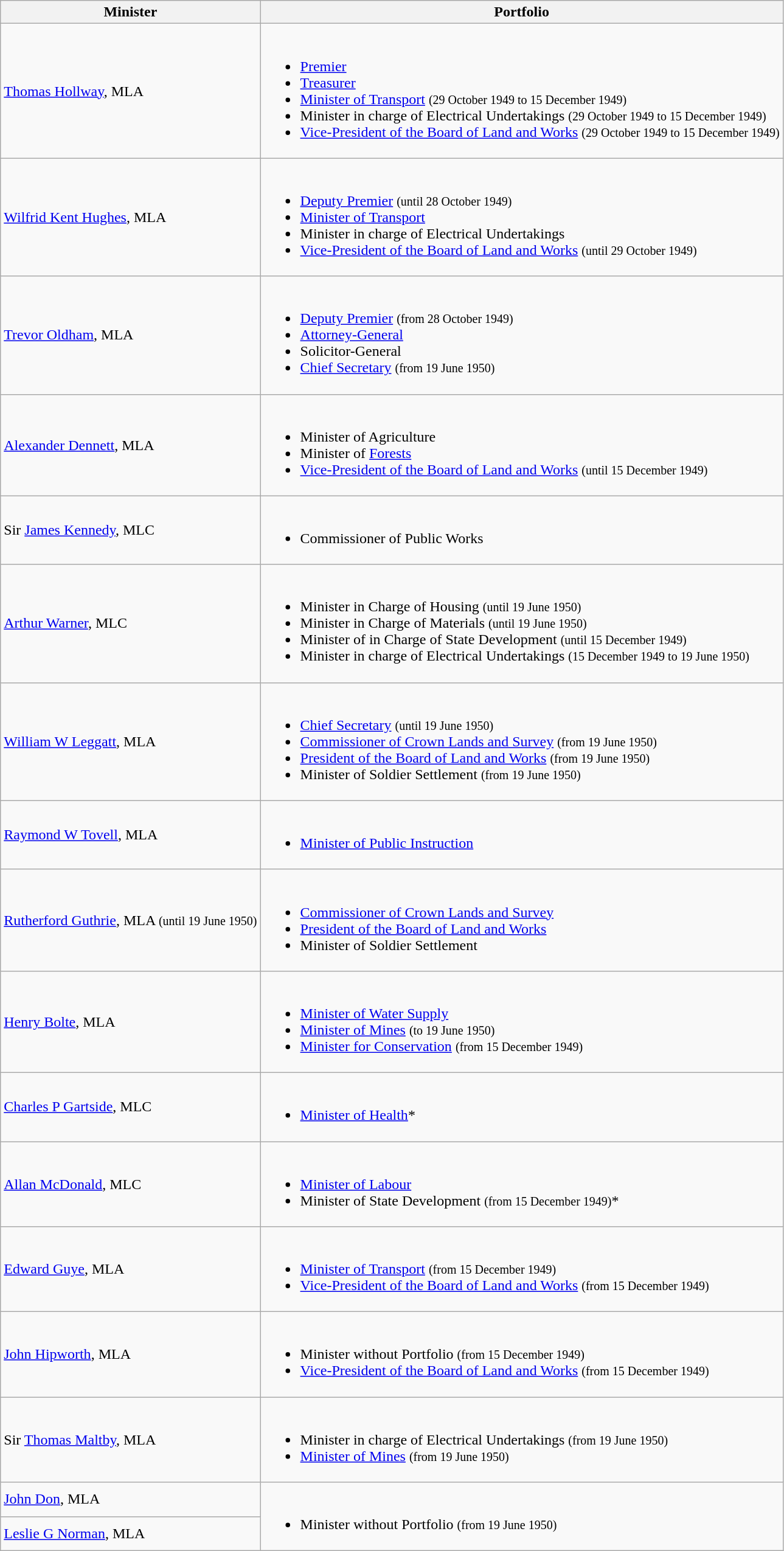<table class="wikitable">
<tr>
<th>Minister</th>
<th>Portfolio</th>
</tr>
<tr>
<td><a href='#'>Thomas Hollway</a>, MLA</td>
<td><br><ul><li><a href='#'>Premier</a></li><li><a href='#'>Treasurer</a></li><li><a href='#'>Minister of Transport</a> <small>(29 October 1949 to 15 December 1949)</small></li><li>Minister in charge of Electrical Undertakings <small>(29 October 1949 to 15 December 1949)</small></li><li><a href='#'>Vice-President of the Board of Land and Works</a> <small>(29 October 1949 to 15 December 1949)</small></li></ul></td>
</tr>
<tr>
<td><a href='#'>Wilfrid Kent Hughes</a>, MLA</td>
<td><br><ul><li><a href='#'>Deputy Premier</a> <small>(until 28 October 1949)</small></li><li><a href='#'>Minister of Transport</a></li><li>Minister in charge of Electrical Undertakings</li><li><a href='#'>Vice-President of the Board of Land and Works</a> <small>(until 29 October 1949)</small></li></ul></td>
</tr>
<tr>
<td><a href='#'>Trevor Oldham</a>, MLA</td>
<td><br><ul><li><a href='#'>Deputy Premier</a> <small>(from 28 October 1949)</small></li><li><a href='#'>Attorney-General</a></li><li>Solicitor-General</li><li><a href='#'>Chief Secretary</a> <small>(from 19 June 1950)</small></li></ul></td>
</tr>
<tr>
<td><a href='#'>Alexander Dennett</a>, MLA</td>
<td><br><ul><li>Minister of Agriculture</li><li>Minister of <a href='#'>Forests</a></li><li><a href='#'>Vice-President of the Board of Land and Works</a> <small>(until 15 December 1949)</small></li></ul></td>
</tr>
<tr>
<td>Sir <a href='#'>James Kennedy</a>, MLC</td>
<td><br><ul><li>Commissioner of Public Works</li></ul></td>
</tr>
<tr>
<td><a href='#'>Arthur Warner</a>, MLC</td>
<td><br><ul><li>Minister in Charge of Housing <small>(until 19 June 1950)</small></li><li>Minister in Charge of Materials <small>(until 19 June 1950)</small></li><li>Minister of in Charge of State Development <small>(until 15 December 1949)</small></li><li>Minister in charge of Electrical Undertakings <small>(15 December 1949 to 19 June 1950)</small></li></ul></td>
</tr>
<tr>
<td><a href='#'>William W Leggatt</a>, MLA</td>
<td><br><ul><li><a href='#'>Chief Secretary</a> <small>(until 19 June 1950)</small></li><li><a href='#'>Commissioner of Crown Lands and Survey</a> <small>(from 19 June 1950)</small></li><li><a href='#'>President of the Board of Land and Works</a> <small>(from 19 June 1950)</small></li><li>Minister of Soldier Settlement <small>(from 19 June 1950)</small></li></ul></td>
</tr>
<tr>
<td><a href='#'>Raymond W Tovell</a>, MLA</td>
<td><br><ul><li><a href='#'>Minister of Public Instruction</a></li></ul></td>
</tr>
<tr>
<td><a href='#'>Rutherford Guthrie</a>, MLA <small>(until 19 June 1950)</small></td>
<td><br><ul><li><a href='#'>Commissioner of Crown Lands and Survey</a></li><li><a href='#'>President of the Board of Land and Works</a></li><li>Minister of Soldier Settlement</li></ul></td>
</tr>
<tr>
<td><a href='#'>Henry Bolte</a>, MLA</td>
<td><br><ul><li><a href='#'>Minister of Water Supply</a></li><li><a href='#'>Minister of Mines</a> <small>(to 19 June 1950)</small></li><li><a href='#'>Minister for Conservation</a> <small>(from 15 December 1949)</small></li></ul></td>
</tr>
<tr>
<td><a href='#'>Charles P Gartside</a>, MLC</td>
<td><br><ul><li><a href='#'>Minister of Health</a>*</li></ul></td>
</tr>
<tr>
<td><a href='#'>Allan McDonald</a>, MLC</td>
<td><br><ul><li><a href='#'>Minister of Labour</a></li><li>Minister of State Development <small>(from 15 December 1949)</small>*</li></ul></td>
</tr>
<tr>
<td><a href='#'>Edward Guye</a>, MLA</td>
<td><br><ul><li><a href='#'>Minister of Transport</a> <small>(from 15 December 1949)</small></li><li><a href='#'>Vice-President of the Board of Land and Works</a> <small>(from 15 December 1949)</small></li></ul></td>
</tr>
<tr>
<td><a href='#'>John Hipworth</a>, MLA</td>
<td><br><ul><li>Minister without Portfolio <small>(from 15 December 1949)</small></li><li><a href='#'>Vice-President of the Board of Land and Works</a> <small>(from 15 December 1949)</small></li></ul></td>
</tr>
<tr>
<td>Sir <a href='#'>Thomas Maltby</a>, MLA</td>
<td><br><ul><li>Minister in charge of Electrical Undertakings <small>(from 19 June 1950)</small></li><li><a href='#'>Minister of Mines</a> <small>(from 19 June 1950)</small></li></ul></td>
</tr>
<tr>
<td><a href='#'>John Don</a>, MLA</td>
<td rowspan="2"><br><ul><li>Minister without Portfolio <small>(from 19 June 1950)</small></li></ul></td>
</tr>
<tr>
<td><a href='#'>Leslie G Norman</a>, MLA</td>
</tr>
</table>
